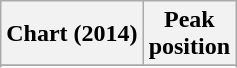<table class="wikitable sortable">
<tr>
<th>Chart (2014)</th>
<th>Peak<br>position</th>
</tr>
<tr>
</tr>
<tr>
</tr>
<tr>
</tr>
<tr>
</tr>
<tr>
</tr>
</table>
